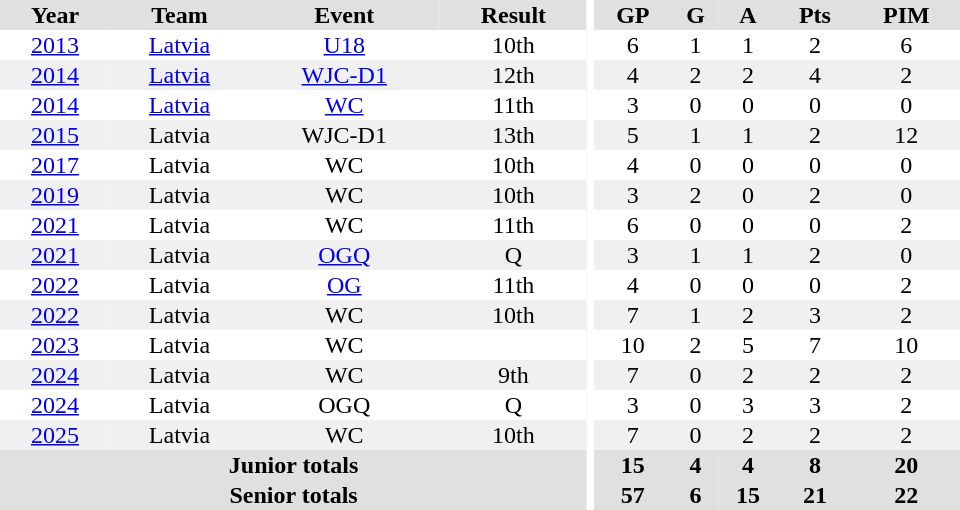<table border="0" cellpadding="1" cellspacing="0" ID="Table3" style="text-align:center; width:40em">
<tr bgcolor="#e0e0e0">
<th>Year</th>
<th>Team</th>
<th>Event</th>
<th>Result</th>
<th rowspan="99" bgcolor="#ffffff"></th>
<th>GP</th>
<th>G</th>
<th>A</th>
<th>Pts</th>
<th>PIM</th>
</tr>
<tr>
<td><a href='#'>2013</a></td>
<td><a href='#'>Latvia</a></td>
<td><a href='#'>U18</a></td>
<td>10th</td>
<td>6</td>
<td>1</td>
<td>1</td>
<td>2</td>
<td>6</td>
</tr>
<tr bgcolor="#f0f0f0">
<td><a href='#'>2014</a></td>
<td><a href='#'>Latvia</a></td>
<td><a href='#'>WJC-D1</a></td>
<td>12th</td>
<td>4</td>
<td>2</td>
<td>2</td>
<td>4</td>
<td>2</td>
</tr>
<tr>
<td><a href='#'>2014</a></td>
<td><a href='#'>Latvia</a></td>
<td><a href='#'>WC</a></td>
<td>11th</td>
<td>3</td>
<td>0</td>
<td>0</td>
<td>0</td>
<td>0</td>
</tr>
<tr bgcolor="#f0f0f0">
<td><a href='#'>2015</a></td>
<td>Latvia</td>
<td>WJC-D1</td>
<td>13th</td>
<td>5</td>
<td>1</td>
<td>1</td>
<td>2</td>
<td>12</td>
</tr>
<tr>
<td><a href='#'>2017</a></td>
<td>Latvia</td>
<td>WC</td>
<td>10th</td>
<td>4</td>
<td>0</td>
<td>0</td>
<td>0</td>
<td>0</td>
</tr>
<tr bgcolor="#f0f0f0">
<td><a href='#'>2019</a></td>
<td>Latvia</td>
<td>WC</td>
<td>10th</td>
<td>3</td>
<td>2</td>
<td>0</td>
<td>2</td>
<td>0</td>
</tr>
<tr>
<td><a href='#'>2021</a></td>
<td>Latvia</td>
<td>WC</td>
<td>11th</td>
<td>6</td>
<td>0</td>
<td>0</td>
<td>0</td>
<td>2</td>
</tr>
<tr bgcolor="#f0f0f0">
<td><a href='#'>2021</a></td>
<td>Latvia</td>
<td><a href='#'>OGQ</a></td>
<td>Q</td>
<td>3</td>
<td>1</td>
<td>1</td>
<td>2</td>
<td>0</td>
</tr>
<tr>
<td><a href='#'>2022</a></td>
<td>Latvia</td>
<td><a href='#'>OG</a></td>
<td>11th</td>
<td>4</td>
<td>0</td>
<td>0</td>
<td>0</td>
<td>2</td>
</tr>
<tr bgcolor="#f0f0f0">
<td><a href='#'>2022</a></td>
<td>Latvia</td>
<td>WC</td>
<td>10th</td>
<td>7</td>
<td>1</td>
<td>2</td>
<td>3</td>
<td>2</td>
</tr>
<tr>
<td><a href='#'>2023</a></td>
<td>Latvia</td>
<td>WC</td>
<td></td>
<td>10</td>
<td>2</td>
<td>5</td>
<td>7</td>
<td>10</td>
</tr>
<tr bgcolor="#f0f0f0">
<td><a href='#'>2024</a></td>
<td>Latvia</td>
<td>WC</td>
<td>9th</td>
<td>7</td>
<td>0</td>
<td>2</td>
<td>2</td>
<td>2</td>
</tr>
<tr>
<td><a href='#'>2024</a></td>
<td>Latvia</td>
<td>OGQ</td>
<td>Q</td>
<td>3</td>
<td>0</td>
<td>3</td>
<td>3</td>
<td>2</td>
</tr>
<tr bgcolor="#f0f0f0">
<td><a href='#'>2025</a></td>
<td>Latvia</td>
<td>WC</td>
<td>10th</td>
<td>7</td>
<td>0</td>
<td>2</td>
<td>2</td>
<td>2</td>
</tr>
<tr bgcolor="#e0e0e0">
<th colspan="4">Junior totals</th>
<th>15</th>
<th>4</th>
<th>4</th>
<th>8</th>
<th>20</th>
</tr>
<tr bgcolor="#e0e0e0">
<th colspan="4">Senior totals</th>
<th>57</th>
<th>6</th>
<th>15</th>
<th>21</th>
<th>22</th>
</tr>
</table>
